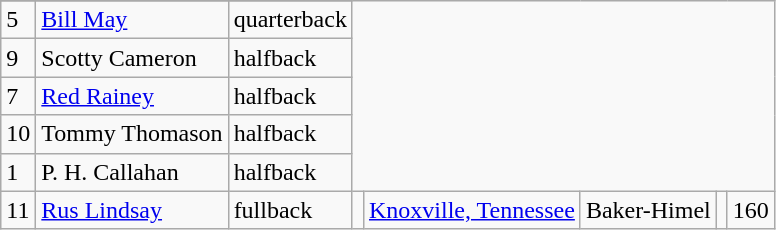<table class="wikitable">
<tr>
</tr>
<tr>
<td>5</td>
<td><a href='#'>Bill May</a></td>
<td>quarterback</td>
</tr>
<tr>
<td>9</td>
<td>Scotty Cameron</td>
<td>halfback</td>
</tr>
<tr>
<td>7</td>
<td><a href='#'>Red Rainey</a></td>
<td>halfback</td>
</tr>
<tr>
<td>10</td>
<td>Tommy Thomason</td>
<td>halfback</td>
</tr>
<tr>
<td>1</td>
<td>P. H. Callahan</td>
<td>halfback</td>
</tr>
<tr>
<td>11</td>
<td><a href='#'>Rus Lindsay</a></td>
<td>fullback</td>
<td></td>
<td><a href='#'>Knoxville, Tennessee</a></td>
<td>Baker-Himel</td>
<td></td>
<td>160</td>
</tr>
</table>
